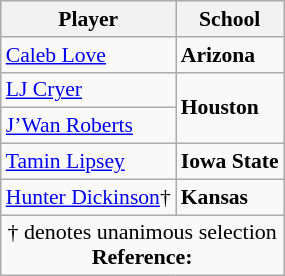<table class="wikitable" style="white-space:nowrap; font-size:90%;">
<tr>
<th>Player</th>
<th>School</th>
</tr>
<tr ,>
<td><a href='#'>Caleb Love</a></td>
<td><strong>Arizona</strong></td>
</tr>
<tr>
<td><a href='#'>LJ Cryer</a></td>
<td rowspan=2><strong>Houston</strong></td>
</tr>
<tr>
<td><a href='#'>J’Wan Roberts</a></td>
</tr>
<tr>
<td><a href='#'>Tamin Lipsey</a></td>
<td><strong>Iowa State</strong></td>
</tr>
<tr>
<td><a href='#'>Hunter Dickinson</a>†</td>
<td><strong>Kansas</strong></td>
</tr>
<tr>
<td colspan="4"  style="font-size:11pt; text-align:center;">† denotes unanimous selection<br><strong>Reference:</strong></td>
</tr>
</table>
